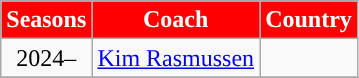<table class="wikitable" style="text-align: center">
<tr>
<th style="color:#FFFFFF; background:#FF0000">Seasons</th>
<th style="color:#FFFFFF; background:#FF0000">Coach</th>
<th style="color:#FFFFFF; background:#FF0000">Country</th>
</tr>
<tr>
<td style="text-align: center">2024–</td>
<td style="text-align: center"><a href='#'>Kim Rasmussen</a></td>
<td style="text-align: center"></td>
</tr>
<tr>
</tr>
</table>
